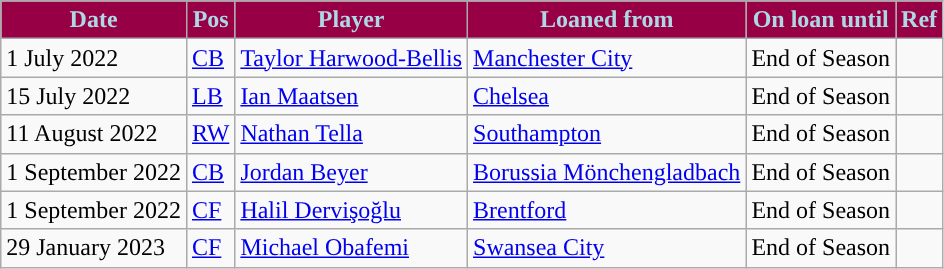<table class="wikitable plainrowheaders sortable">
<tr>
<th style="background:#970045; color:#ADD8E6; ">Date</th>
<th style="background:#970045; color:#ADD8E6; ">Pos</th>
<th style="background:#970045; color:#ADD8E6; ">Player</th>
<th style="background:#970045; color:#ADD8E6; ">Loaned from</th>
<th style="background:#970045; color:#ADD8E6; ">On loan until</th>
<th style="background:#970045; color:#ADD8E6; ">Ref</th>
</tr>
<tr>
<td>1 July 2022</td>
<td><a href='#'>CB</a></td>
<td> <a href='#'>Taylor Harwood-Bellis</a></td>
<td> <a href='#'>Manchester City</a></td>
<td>End of Season</td>
<td></td>
</tr>
<tr>
<td>15 July 2022</td>
<td><a href='#'>LB</a></td>
<td> <a href='#'>Ian Maatsen</a></td>
<td> <a href='#'>Chelsea</a></td>
<td>End of Season</td>
<td></td>
</tr>
<tr>
<td>11 August 2022</td>
<td><a href='#'>RW</a></td>
<td> <a href='#'>Nathan Tella</a></td>
<td> <a href='#'>Southampton</a></td>
<td>End of Season</td>
<td></td>
</tr>
<tr>
<td>1 September 2022</td>
<td><a href='#'>CB</a></td>
<td> <a href='#'>Jordan Beyer</a></td>
<td> <a href='#'>Borussia Mönchengladbach</a></td>
<td>End of Season</td>
<td></td>
</tr>
<tr>
<td>1 September 2022</td>
<td><a href='#'>CF</a></td>
<td> <a href='#'>Halil Dervişoğlu</a></td>
<td> <a href='#'>Brentford</a></td>
<td>End of Season</td>
<td></td>
</tr>
<tr>
<td>29 January 2023</td>
<td><a href='#'>CF</a></td>
<td> <a href='#'>Michael Obafemi</a></td>
<td> <a href='#'>Swansea City</a></td>
<td>End of Season</td>
<td></td>
</tr>
</table>
